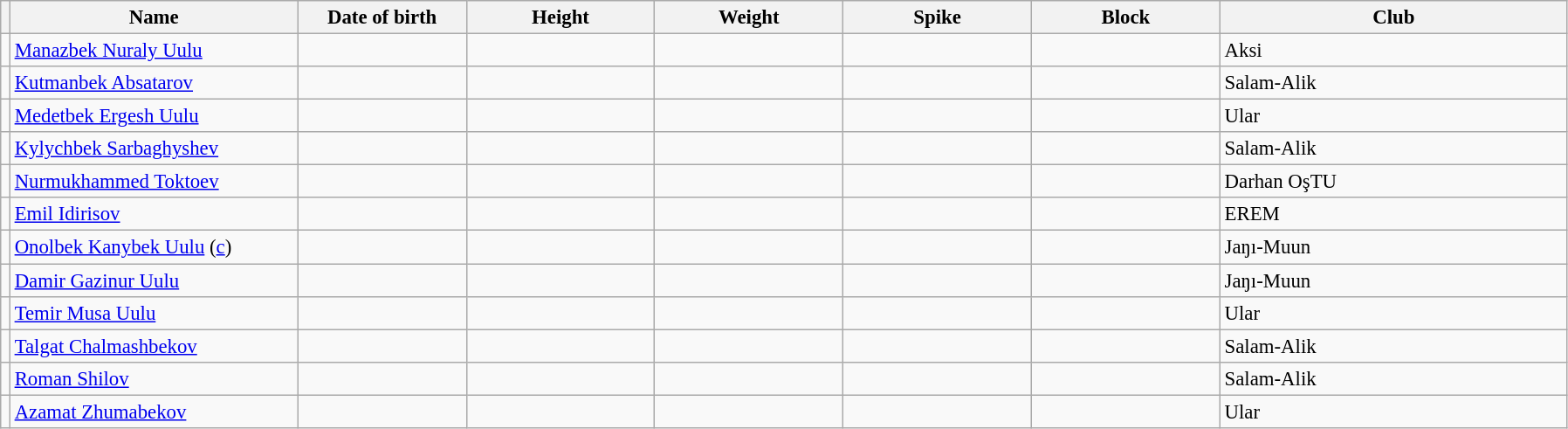<table class="wikitable sortable" style="font-size:95%; text-align:center;">
<tr>
<th></th>
<th style="width:14em">Name</th>
<th style="width:8em">Date of birth</th>
<th style="width:9em">Height</th>
<th style="width:9em">Weight</th>
<th style="width:9em">Spike</th>
<th style="width:9em">Block</th>
<th style="width:17em">Club</th>
</tr>
<tr>
<td></td>
<td align=left><a href='#'>Manazbek Nuraly Uulu</a></td>
<td align=right></td>
<td></td>
<td></td>
<td></td>
<td></td>
<td align="left"> Aksi</td>
</tr>
<tr>
<td></td>
<td align=left><a href='#'>Kutmanbek Absatarov</a></td>
<td align=right></td>
<td></td>
<td></td>
<td></td>
<td></td>
<td align="left"> Salam-Alik</td>
</tr>
<tr>
<td></td>
<td align=left><a href='#'>Medetbek Ergesh Uulu</a></td>
<td align=right></td>
<td></td>
<td></td>
<td></td>
<td></td>
<td align="left"> Ular</td>
</tr>
<tr>
<td></td>
<td align=left><a href='#'>Kylychbek Sarbaghyshev</a></td>
<td align=right></td>
<td></td>
<td></td>
<td></td>
<td></td>
<td align="left"> Salam-Alik</td>
</tr>
<tr>
<td></td>
<td align=left><a href='#'>Nurmukhammed Toktoev</a></td>
<td align=right></td>
<td></td>
<td></td>
<td></td>
<td></td>
<td align="left"> Darhan OşTU</td>
</tr>
<tr>
<td></td>
<td align=left><a href='#'>Emil Idirisov</a></td>
<td align=right></td>
<td></td>
<td></td>
<td></td>
<td></td>
<td align="left"> EREM</td>
</tr>
<tr>
<td></td>
<td align=left><a href='#'>Onolbek Kanybek Uulu</a> (<a href='#'>c</a>)</td>
<td align=right></td>
<td></td>
<td></td>
<td></td>
<td></td>
<td align="left"> Jaŋı-Muun</td>
</tr>
<tr>
<td></td>
<td align=left><a href='#'>Damir Gazinur Uulu</a></td>
<td align=right></td>
<td></td>
<td></td>
<td></td>
<td></td>
<td align="left"> Jaŋı-Muun</td>
</tr>
<tr>
<td></td>
<td align=left><a href='#'>Temir Musa Uulu</a></td>
<td align=right></td>
<td></td>
<td></td>
<td></td>
<td></td>
<td align="left"> Ular</td>
</tr>
<tr>
<td></td>
<td align=left><a href='#'>Talgat Chalmashbekov</a></td>
<td align=right></td>
<td></td>
<td></td>
<td></td>
<td></td>
<td align="left"> Salam-Alik</td>
</tr>
<tr>
<td></td>
<td align=left><a href='#'>Roman Shilov</a></td>
<td align=right></td>
<td></td>
<td></td>
<td></td>
<td></td>
<td align="left"> Salam-Alik</td>
</tr>
<tr>
<td></td>
<td align=left><a href='#'>Azamat Zhumabekov</a></td>
<td align=right></td>
<td></td>
<td></td>
<td></td>
<td></td>
<td align="left"> Ular</td>
</tr>
</table>
